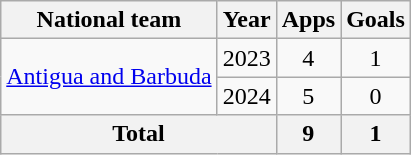<table class="wikitable" style="text-align: center;">
<tr>
<th>National team</th>
<th>Year</th>
<th>Apps</th>
<th>Goals</th>
</tr>
<tr>
<td rowspan="2"><a href='#'>Antigua and Barbuda</a></td>
<td>2023</td>
<td>4</td>
<td>1</td>
</tr>
<tr>
<td>2024</td>
<td>5</td>
<td>0</td>
</tr>
<tr>
<th colspan="2">Total</th>
<th>9</th>
<th>1</th>
</tr>
</table>
